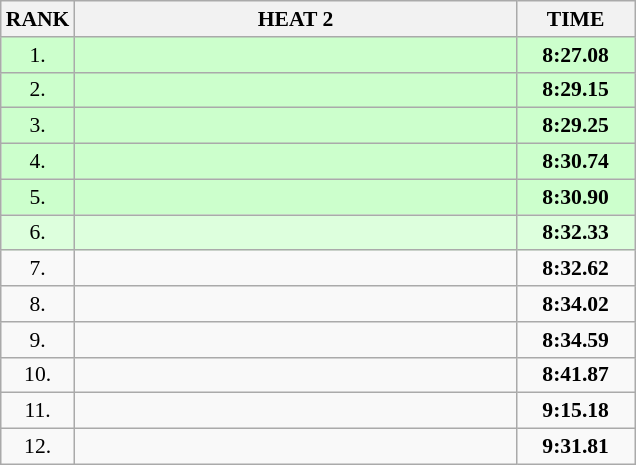<table class="wikitable" style="border-collapse: collapse; font-size: 90%;">
<tr>
<th>RANK</th>
<th style="width: 20em">HEAT 2</th>
<th style="width: 5em">TIME</th>
</tr>
<tr style="background:#ccffcc;">
<td align="center">1.</td>
<td></td>
<td align="center"><strong>8:27.08</strong></td>
</tr>
<tr style="background:#ccffcc;">
<td align="center">2.</td>
<td></td>
<td align="center"><strong>8:29.15</strong></td>
</tr>
<tr style="background:#ccffcc;">
<td align="center">3.</td>
<td></td>
<td align="center"><strong>8:29.25</strong></td>
</tr>
<tr style="background:#ccffcc;">
<td align="center">4.</td>
<td></td>
<td align="center"><strong>8:30.74</strong></td>
</tr>
<tr style="background:#ccffcc;">
<td align="center">5.</td>
<td></td>
<td align="center"><strong>8:30.90</strong></td>
</tr>
<tr style="background:#ddffdd;">
<td align="center">6.</td>
<td></td>
<td align="center"><strong>8:32.33</strong></td>
</tr>
<tr>
<td align="center">7.</td>
<td></td>
<td align="center"><strong>8:32.62</strong></td>
</tr>
<tr>
<td align="center">8.</td>
<td></td>
<td align="center"><strong>8:34.02</strong></td>
</tr>
<tr>
<td align="center">9.</td>
<td></td>
<td align="center"><strong>8:34.59</strong></td>
</tr>
<tr>
<td align="center">10.</td>
<td></td>
<td align="center"><strong>8:41.87</strong></td>
</tr>
<tr>
<td align="center">11.</td>
<td></td>
<td align="center"><strong>9:15.18</strong></td>
</tr>
<tr>
<td align="center">12.</td>
<td></td>
<td align="center"><strong>9:31.81</strong></td>
</tr>
</table>
